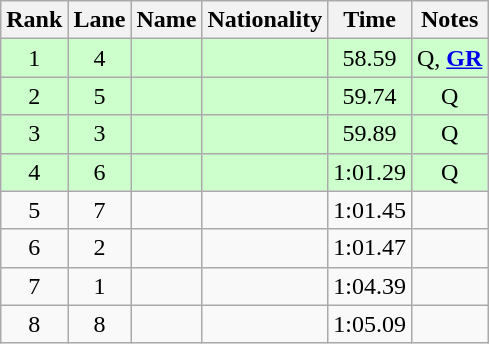<table class="wikitable sortable" style="text-align:center">
<tr>
<th>Rank</th>
<th>Lane</th>
<th>Name</th>
<th>Nationality</th>
<th>Time</th>
<th>Notes</th>
</tr>
<tr bgcolor="ccffcc">
<td>1</td>
<td>4</td>
<td align="left"></td>
<td align="left"></td>
<td>58.59</td>
<td>Q, <strong><a href='#'>GR</a></strong></td>
</tr>
<tr bgcolor="ccffcc">
<td>2</td>
<td>5</td>
<td align="left"></td>
<td align="left"></td>
<td>59.74</td>
<td>Q</td>
</tr>
<tr bgcolor="ccffcc">
<td>3</td>
<td>3</td>
<td align="left"></td>
<td align="left"></td>
<td>59.89</td>
<td>Q</td>
</tr>
<tr bgcolor="ccffcc">
<td>4</td>
<td>6</td>
<td align="left"></td>
<td align="left"></td>
<td>1:01.29</td>
<td>Q</td>
</tr>
<tr>
<td>5</td>
<td>7</td>
<td align="left"></td>
<td align="left"></td>
<td>1:01.45</td>
<td></td>
</tr>
<tr>
<td>6</td>
<td>2</td>
<td align="left"></td>
<td align="left"></td>
<td>1:01.47</td>
<td></td>
</tr>
<tr>
<td>7</td>
<td>1</td>
<td align="left"></td>
<td align="left"></td>
<td>1:04.39</td>
<td></td>
</tr>
<tr>
<td>8</td>
<td>8</td>
<td align="left"></td>
<td align="left"></td>
<td>1:05.09</td>
<td></td>
</tr>
</table>
